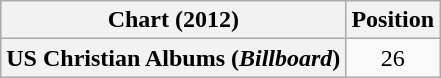<table class="wikitable plainrowheaders" style="text-align:center">
<tr>
<th scope="col">Chart (2012)</th>
<th scope="col">Position</th>
</tr>
<tr>
<th scope="row">US Christian Albums (<em>Billboard</em>)</th>
<td>26</td>
</tr>
</table>
